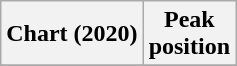<table class="wikitable sortable plainrowheaders">
<tr>
<th>Chart (2020)</th>
<th>Peak<br>position</th>
</tr>
<tr>
</tr>
</table>
